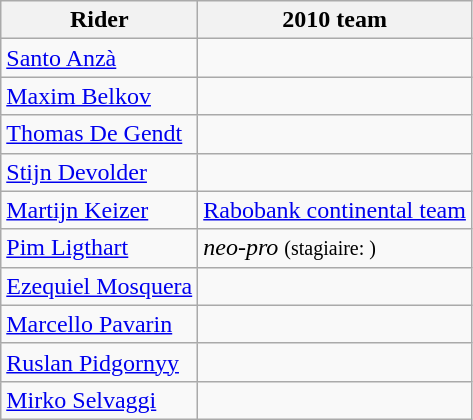<table class="wikitable">
<tr>
<th>Rider</th>
<th>2010 team</th>
</tr>
<tr>
<td><a href='#'>Santo Anzà</a></td>
<td></td>
</tr>
<tr>
<td><a href='#'>Maxim Belkov</a></td>
<td></td>
</tr>
<tr>
<td><a href='#'>Thomas De Gendt</a></td>
<td></td>
</tr>
<tr>
<td><a href='#'>Stijn Devolder</a></td>
<td></td>
</tr>
<tr>
<td><a href='#'>Martijn Keizer</a></td>
<td><a href='#'>Rabobank continental team</a></td>
</tr>
<tr>
<td><a href='#'>Pim Ligthart</a></td>
<td><em>neo-pro</em> <small>(stagiaire: )</small></td>
</tr>
<tr>
<td><a href='#'>Ezequiel Mosquera</a></td>
<td></td>
</tr>
<tr>
<td><a href='#'>Marcello Pavarin</a></td>
<td></td>
</tr>
<tr>
<td><a href='#'>Ruslan Pidgornyy</a></td>
<td></td>
</tr>
<tr>
<td><a href='#'>Mirko Selvaggi</a></td>
<td></td>
</tr>
</table>
